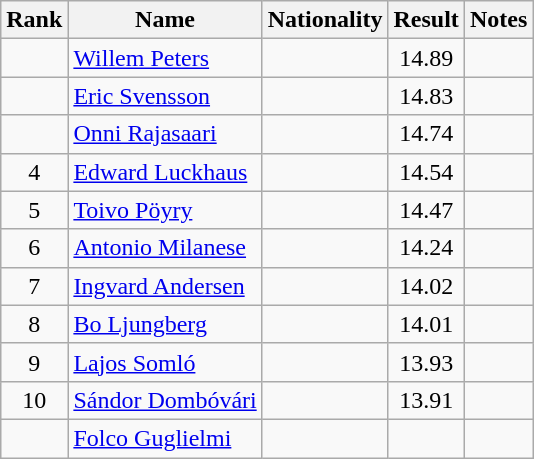<table class="wikitable sortable" style="text-align:center">
<tr>
<th>Rank</th>
<th>Name</th>
<th>Nationality</th>
<th>Result</th>
<th>Notes</th>
</tr>
<tr>
<td></td>
<td align=left><a href='#'>Willem Peters</a></td>
<td align=left></td>
<td>14.89</td>
<td></td>
</tr>
<tr>
<td></td>
<td align=left><a href='#'>Eric Svensson</a></td>
<td align=left></td>
<td>14.83</td>
<td></td>
</tr>
<tr>
<td></td>
<td align=left><a href='#'>Onni Rajasaari</a></td>
<td align=left></td>
<td>14.74</td>
<td></td>
</tr>
<tr>
<td>4</td>
<td align=left><a href='#'>Edward Luckhaus</a></td>
<td align=left></td>
<td>14.54</td>
<td></td>
</tr>
<tr>
<td>5</td>
<td align=left><a href='#'>Toivo Pöyry</a></td>
<td align=left></td>
<td>14.47</td>
<td></td>
</tr>
<tr>
<td>6</td>
<td align=left><a href='#'>Antonio Milanese</a></td>
<td align=left></td>
<td>14.24</td>
<td></td>
</tr>
<tr>
<td>7</td>
<td align=left><a href='#'>Ingvard Andersen</a></td>
<td align=left></td>
<td>14.02</td>
<td></td>
</tr>
<tr>
<td>8</td>
<td align=left><a href='#'>Bo Ljungberg</a></td>
<td align=left></td>
<td>14.01</td>
<td></td>
</tr>
<tr>
<td>9</td>
<td align=left><a href='#'>Lajos Somló</a></td>
<td align=left></td>
<td>13.93</td>
<td></td>
</tr>
<tr>
<td>10</td>
<td align=left><a href='#'>Sándor Dombóvári</a></td>
<td align=left></td>
<td>13.91</td>
<td></td>
</tr>
<tr>
<td></td>
<td align=left><a href='#'>Folco Guglielmi</a></td>
<td align=left></td>
<td></td>
<td></td>
</tr>
</table>
